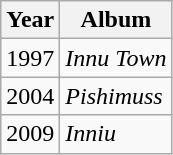<table class="wikitable">
<tr>
<th>Year</th>
<th>Album</th>
</tr>
<tr>
<td>1997</td>
<td><em>Innu Town</em></td>
</tr>
<tr>
<td>2004</td>
<td><em>Pishimuss</em></td>
</tr>
<tr>
<td>2009</td>
<td><em>Inniu</em></td>
</tr>
</table>
